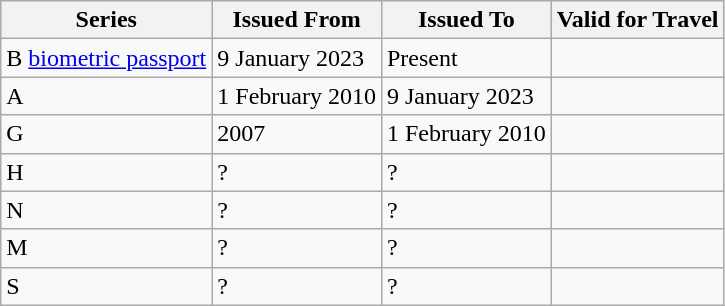<table class="wikitable">
<tr>
<th>Series</th>
<th>Issued From</th>
<th>Issued To</th>
<th>Valid for Travel</th>
</tr>
<tr>
<td>B <a href='#'>biometric passport</a></td>
<td>9 January 2023</td>
<td>Present</td>
<td></td>
</tr>
<tr>
<td>A</td>
<td>1 February 2010</td>
<td>9 January 2023</td>
<td></td>
</tr>
<tr>
<td>G</td>
<td>2007</td>
<td>1 February 2010</td>
<td></td>
</tr>
<tr>
<td>H</td>
<td>?</td>
<td>?</td>
<td></td>
</tr>
<tr>
<td>N</td>
<td>?</td>
<td>?</td>
<td></td>
</tr>
<tr>
<td>M</td>
<td>?</td>
<td>?</td>
<td></td>
</tr>
<tr>
<td>S</td>
<td>?</td>
<td>?</td>
<td></td>
</tr>
</table>
